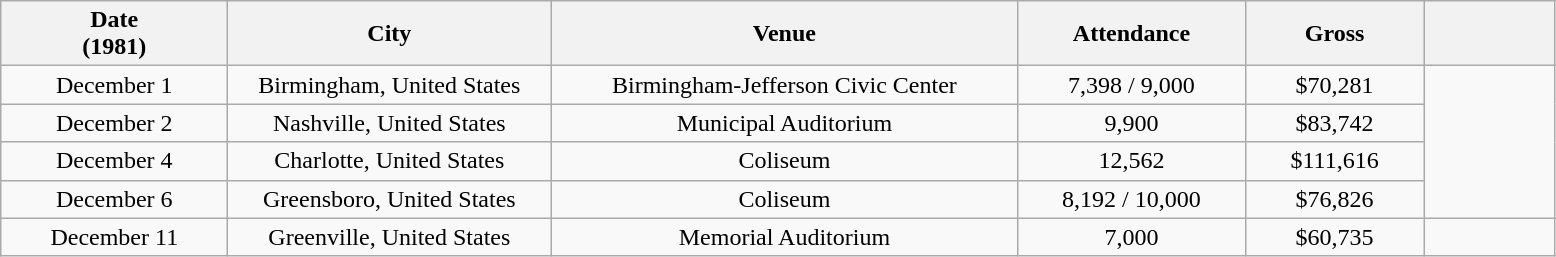<table class="wikitable sortable plainrowheaders" style="text-align:center;">
<tr>
<th scope="col" style="width:9em;">Date<br>(1981)</th>
<th scope="col" style="width:13em;">City</th>
<th scope="col" style="width:19em;">Venue</th>
<th scope="col" style="width:9em;">Attendance</th>
<th scope="col" style="width:7em;">Gross</th>
<th scope="col" style="width:5em;" class="unsortable"></th>
</tr>
<tr>
<td>December 1</td>
<td>Birmingham, United States</td>
<td>Birmingham-Jefferson Civic Center</td>
<td>7,398 / 9,000</td>
<td>$70,281</td>
<td rowspan="4"></td>
</tr>
<tr>
<td>December 2</td>
<td>Nashville, United States</td>
<td>Municipal Auditorium</td>
<td>9,900</td>
<td>$83,742</td>
</tr>
<tr>
<td>December 4</td>
<td>Charlotte, United States</td>
<td>Coliseum</td>
<td>12,562</td>
<td>$111,616</td>
</tr>
<tr>
<td>December 6</td>
<td>Greensboro, United States</td>
<td>Coliseum</td>
<td>8,192 / 10,000</td>
<td>$76,826</td>
</tr>
<tr>
<td>December 11</td>
<td>Greenville, United States</td>
<td>Memorial Auditorium</td>
<td>7,000</td>
<td>$60,735</td>
<td></td>
</tr>
</table>
